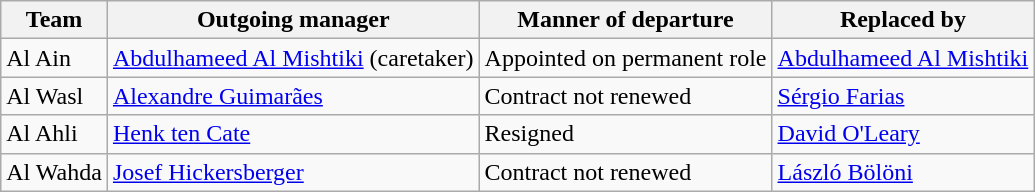<table class="wikitable sortable">
<tr>
<th>Team</th>
<th>Outgoing manager</th>
<th>Manner of departure</th>
<th>Replaced by</th>
</tr>
<tr>
<td>Al Ain</td>
<td> <a href='#'>Abdulhameed Al Mishtiki</a> (caretaker)</td>
<td>Appointed on permanent role</td>
<td> <a href='#'>Abdulhameed Al Mishtiki</a></td>
</tr>
<tr>
<td>Al Wasl</td>
<td> <a href='#'>Alexandre Guimarães</a></td>
<td>Contract not renewed</td>
<td> <a href='#'>Sérgio Farias</a></td>
</tr>
<tr>
<td>Al Ahli</td>
<td> <a href='#'>Henk ten Cate</a></td>
<td>Resigned</td>
<td> <a href='#'>David O'Leary</a></td>
</tr>
<tr>
<td>Al Wahda</td>
<td> <a href='#'>Josef Hickersberger</a></td>
<td>Contract not renewed</td>
<td> <a href='#'>László Bölöni</a></td>
</tr>
</table>
